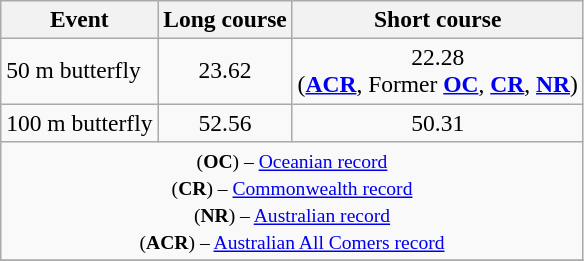<table class="wikitable" style="font-size:98%; text-align:center;">
<tr>
<th>Event</th>
<th>Long course</th>
<th>Short course</th>
</tr>
<tr>
<td align="left">50 m butterfly</td>
<td>23.62</td>
<td>22.28 <br>(<strong><a href='#'>ACR</a></strong>, Former <strong><a href='#'>OC</a></strong>, <strong><a href='#'>CR</a></strong>, <strong><a href='#'>NR</a></strong>)</td>
</tr>
<tr>
<td align="left">100 m butterfly</td>
<td>52.56</td>
<td>50.31</td>
</tr>
<tr>
<td colspan=3><small>(<strong>OC</strong>) – <a href='#'>Oceanian record</a><br>(<strong>CR</strong>) – <a href='#'>Commonwealth record</a><br>(<strong>NR</strong>) – <a href='#'>Australian record</a><br>(<strong>ACR</strong>) – <a href='#'>Australian All Comers record</a></small></td>
</tr>
<tr>
</tr>
</table>
